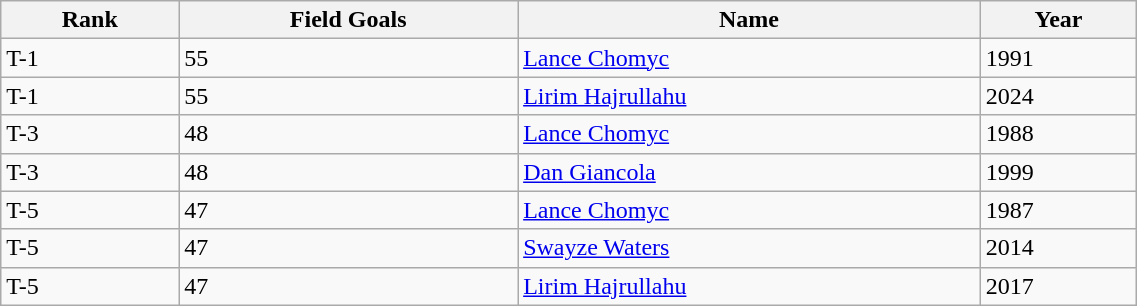<table class="wikitable" style="width:60%; text-align:left; border-collapse:collapse;">
<tr>
<th>Rank</th>
<th>Field Goals</th>
<th>Name</th>
<th>Year</th>
</tr>
<tr>
<td>T-1</td>
<td>55</td>
<td><a href='#'>Lance Chomyc</a></td>
<td>1991</td>
</tr>
<tr>
<td>T-1</td>
<td>55</td>
<td><a href='#'>Lirim Hajrullahu</a></td>
<td>2024</td>
</tr>
<tr>
<td>T-3</td>
<td>48</td>
<td><a href='#'>Lance Chomyc</a></td>
<td>1988</td>
</tr>
<tr>
<td>T-3</td>
<td>48</td>
<td><a href='#'>Dan Giancola</a></td>
<td>1999</td>
</tr>
<tr>
<td>T-5</td>
<td>47</td>
<td><a href='#'>Lance Chomyc</a></td>
<td>1987</td>
</tr>
<tr>
<td>T-5</td>
<td>47</td>
<td><a href='#'>Swayze Waters</a></td>
<td>2014</td>
</tr>
<tr>
<td>T-5</td>
<td>47</td>
<td><a href='#'>Lirim Hajrullahu</a></td>
<td>2017</td>
</tr>
</table>
